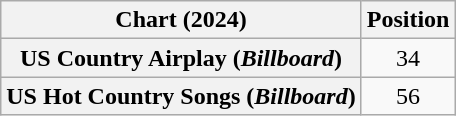<table class="wikitable sortable plainrowheaders" style="text-align:center">
<tr>
<th scope="col">Chart (2024)</th>
<th scope="col">Position</th>
</tr>
<tr>
<th scope="row">US Country Airplay (<em>Billboard</em>)</th>
<td>34</td>
</tr>
<tr>
<th scope="row">US Hot Country Songs (<em>Billboard</em>)</th>
<td>56</td>
</tr>
</table>
